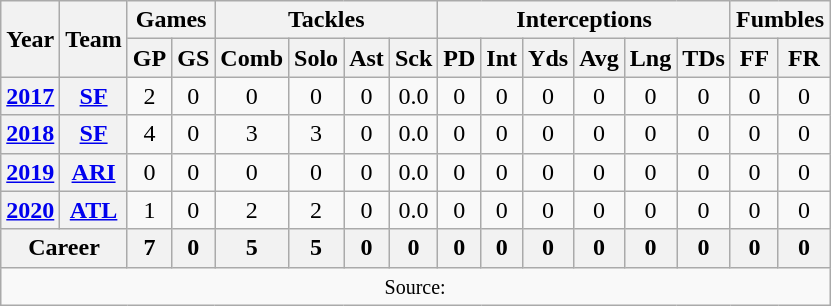<table class="wikitable" style="text-align: center;">
<tr>
<th rowspan="2">Year</th>
<th rowspan="2">Team</th>
<th colspan="2">Games</th>
<th colspan="4">Tackles</th>
<th colspan="6">Interceptions</th>
<th colspan="2">Fumbles</th>
</tr>
<tr>
<th>GP</th>
<th>GS</th>
<th>Comb</th>
<th>Solo</th>
<th>Ast</th>
<th>Sck</th>
<th>PD</th>
<th>Int</th>
<th>Yds</th>
<th>Avg</th>
<th>Lng</th>
<th>TDs</th>
<th>FF</th>
<th>FR</th>
</tr>
<tr>
<th><a href='#'>2017</a></th>
<th><a href='#'>SF</a></th>
<td>2</td>
<td>0</td>
<td>0</td>
<td>0</td>
<td>0</td>
<td>0.0</td>
<td>0</td>
<td>0</td>
<td>0</td>
<td>0</td>
<td>0</td>
<td>0</td>
<td>0</td>
<td>0</td>
</tr>
<tr>
<th><a href='#'>2018</a></th>
<th><a href='#'>SF</a></th>
<td>4</td>
<td>0</td>
<td>3</td>
<td>3</td>
<td>0</td>
<td>0.0</td>
<td>0</td>
<td>0</td>
<td>0</td>
<td>0</td>
<td>0</td>
<td>0</td>
<td>0</td>
<td>0</td>
</tr>
<tr>
<th><a href='#'>2019</a></th>
<th><a href='#'>ARI</a></th>
<td>0</td>
<td>0</td>
<td>0</td>
<td>0</td>
<td>0</td>
<td>0.0</td>
<td>0</td>
<td>0</td>
<td>0</td>
<td>0</td>
<td>0</td>
<td>0</td>
<td>0</td>
<td>0</td>
</tr>
<tr>
<th><a href='#'>2020</a></th>
<th><a href='#'>ATL</a></th>
<td>1</td>
<td>0</td>
<td>2</td>
<td>2</td>
<td>0</td>
<td>0.0</td>
<td>0</td>
<td>0</td>
<td>0</td>
<td>0</td>
<td>0</td>
<td>0</td>
<td>0</td>
<td>0</td>
</tr>
<tr>
<th colspan="2">Career</th>
<th>7</th>
<th>0</th>
<th>5</th>
<th>5</th>
<th>0</th>
<th>0</th>
<th>0</th>
<th>0</th>
<th>0</th>
<th>0</th>
<th>0</th>
<th>0</th>
<th>0</th>
<th>0</th>
</tr>
<tr>
<td colspan="17"><small>Source: </small></td>
</tr>
</table>
